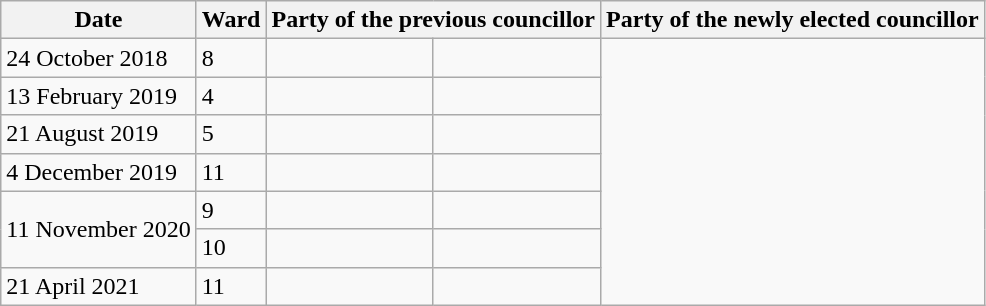<table class="wikitable">
<tr>
<th>Date</th>
<th>Ward</th>
<th colspan=2>Party of the previous councillor</th>
<th colspan=2>Party of the newly elected councillor</th>
</tr>
<tr>
<td>24 October 2018</td>
<td>8</td>
<td></td>
<td></td>
</tr>
<tr>
<td>13 February 2019</td>
<td>4</td>
<td></td>
<td></td>
</tr>
<tr>
<td>21 August 2019</td>
<td>5</td>
<td></td>
<td></td>
</tr>
<tr>
<td>4 December 2019</td>
<td>11</td>
<td></td>
<td></td>
</tr>
<tr>
<td rowspan=2>11 November 2020</td>
<td>9</td>
<td></td>
<td></td>
</tr>
<tr>
<td>10</td>
<td></td>
<td></td>
</tr>
<tr>
<td>21 April 2021</td>
<td>11</td>
<td></td>
<td></td>
</tr>
</table>
